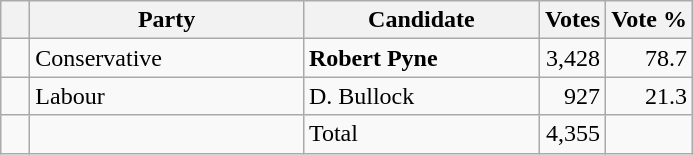<table class="wikitable">
<tr>
<th></th>
<th scope="col" width="175">Party</th>
<th scope="col" width="150">Candidate</th>
<th>Votes</th>
<th>Vote %</th>
</tr>
<tr>
<td>   </td>
<td>Conservative</td>
<td><strong>Robert Pyne</strong></td>
<td align=right>3,428</td>
<td align=right>78.7</td>
</tr>
<tr>
<td>   </td>
<td>Labour</td>
<td>D. Bullock</td>
<td align=right>927</td>
<td align=right>21.3</td>
</tr>
<tr>
<td></td>
<td></td>
<td>Total</td>
<td align=right>4,355</td>
<td></td>
</tr>
</table>
